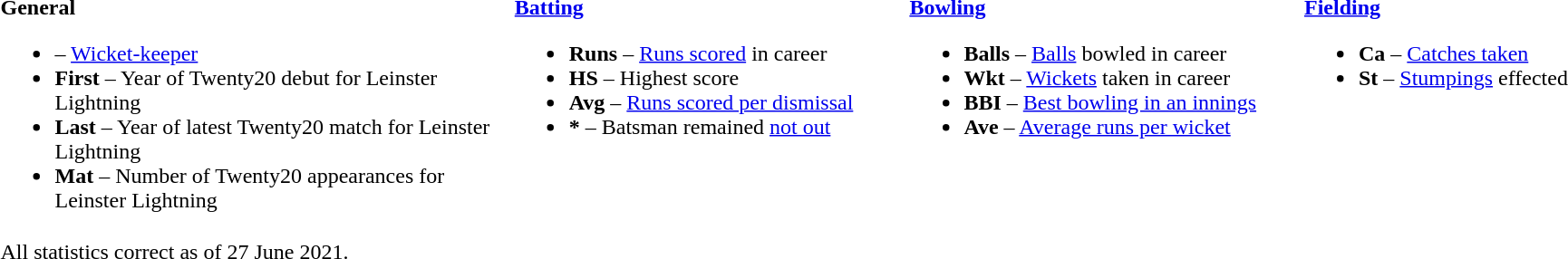<table>
<tr>
<td valign="top" style="width:30%"><br><strong>General</strong><ul><li> – <a href='#'>Wicket-keeper</a></li><li><strong>First</strong> – Year of Twenty20 debut for Leinster Lightning</li><li><strong>Last</strong> – Year of latest Twenty20 match for Leinster Lightning</li><li><strong>Mat</strong> – Number of Twenty20 appearances for Leinster Lightning</li></ul></td>
<td valign="top" style="width:23%"><br><strong><a href='#'>Batting</a></strong><ul><li><strong>Runs</strong> – <a href='#'>Runs scored</a> in career</li><li><strong>HS</strong> – Highest score</li><li><strong>Avg</strong> – <a href='#'>Runs scored per dismissal</a></li><li><strong>*</strong> – Batsman remained <a href='#'>not out</a></li></ul></td>
<td valign="top" style="width:23%"><br><strong><a href='#'>Bowling</a></strong><ul><li><strong>Balls</strong> – <a href='#'>Balls</a> bowled in career</li><li><strong>Wkt</strong> – <a href='#'>Wickets</a> taken in career</li><li><strong>BBI</strong> – <a href='#'>Best bowling in an innings</a></li><li><strong>Ave</strong> – <a href='#'>Average runs per wicket</a></li></ul></td>
<td valign="top" style="width:24%"><br><strong><a href='#'>Fielding</a></strong><ul><li><strong>Ca</strong> – <a href='#'>Catches taken</a></li><li><strong>St</strong> – <a href='#'>Stumpings</a> effected</li></ul></td>
</tr>
<tr>
<td colspan="4">All statistics correct as of 27 June 2021.</td>
</tr>
</table>
